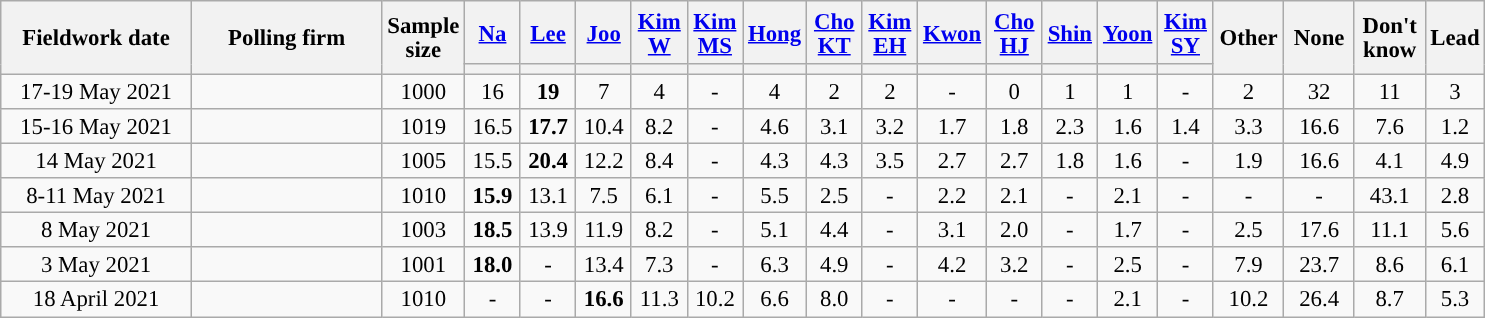<table class="wikitable sortable" style="text-align:center;font-size:95%;line-height:16px;">
<tr style="height:42px;">
<th style="width:120px;" rowspan="2">Fieldwork date</th>
<th style="width:120px;" rowspan="2">Polling firm</th>
<th style="width:30px;" rowspan="2">Sample<br>size</th>
<th style="width:30px;"><a href='#'>Na</a></th>
<th style="width:30px;"><a href='#'>Lee</a></th>
<th style="width:30px;"><a href='#'>Joo</a></th>
<th style="width:30px;"><a href='#'>Kim W</a></th>
<th style="width:30px;"><a href='#'>Kim MS</a></th>
<th style="width:30px;"><a href='#'>Hong</a></th>
<th style="width:30px;"><a href='#'>Cho KT</a></th>
<th style="width:30px;"><a href='#'>Kim EH</a></th>
<th style="width:30px;"><a href='#'>Kwon</a></th>
<th style="width:30px;"><a href='#'>Cho HJ</a></th>
<th style="width:30px;"><a href='#'>Shin</a></th>
<th style="width:30px;"><a href='#'>Yoon</a></th>
<th style="width:30px;"><a href='#'>Kim SY</a></th>
<th style="width:40px;" class="unsortable" rowspan="2">Other</th>
<th style="width:40px;" class="unsortable" rowspan="2">None</th>
<th style="width:40px;" class="unsortable" rowspan="2">Don't know</th>
<th style="width:20px;" class="unsortable" rowspan="2">Lead</th>
</tr>
<tr>
<th style="color:inherit;background:"></th>
<th style="color:inherit;background:"></th>
<th style="color:inherit;background:"></th>
<th style="color:inherit;background:"></th>
<th style="color:inherit;background:"></th>
<th style="color:inherit;background:"></th>
<th style="color:inherit;background:"></th>
<th style="color:inherit;background:"></th>
<th style="color:inherit;background:"></th>
<th style="color:inherit;background:"></th>
<th style="color:inherit;background:"></th>
<th style="color:inherit;background:"></th>
<th style="color:inherit;background:"></th>
</tr>
<tr>
<td>17-19 May 2021</td>
<td></td>
<td>1000</td>
<td>16</td>
<td style="background:"><strong>19</strong></td>
<td>7</td>
<td>4</td>
<td>-</td>
<td>4</td>
<td>2</td>
<td>2</td>
<td>-</td>
<td>0</td>
<td>1</td>
<td>1</td>
<td>-</td>
<td>2</td>
<td>32</td>
<td>11</td>
<td style="background:">3</td>
</tr>
<tr>
<td>15-16 May 2021</td>
<td></td>
<td>1019</td>
<td>16.5</td>
<td style="background:"><strong>17.7</strong></td>
<td>10.4</td>
<td>8.2</td>
<td>-</td>
<td>4.6</td>
<td>3.1</td>
<td>3.2</td>
<td>1.7</td>
<td>1.8</td>
<td>2.3</td>
<td>1.6</td>
<td>1.4</td>
<td>3.3</td>
<td>16.6</td>
<td>7.6</td>
<td style="background:">1.2</td>
</tr>
<tr>
<td>14 May 2021</td>
<td></td>
<td>1005</td>
<td>15.5</td>
<td style="background:"><strong>20.4</strong></td>
<td>12.2</td>
<td>8.4</td>
<td>-</td>
<td>4.3</td>
<td>4.3</td>
<td>3.5</td>
<td>2.7</td>
<td>2.7</td>
<td>1.8</td>
<td>1.6</td>
<td>-</td>
<td>1.9</td>
<td>16.6</td>
<td>4.1</td>
<td style="background:">4.9</td>
</tr>
<tr>
<td>8-11 May 2021</td>
<td></td>
<td>1010</td>
<td style="background:"><strong>15.9</strong></td>
<td>13.1</td>
<td>7.5</td>
<td>6.1</td>
<td>-</td>
<td>5.5</td>
<td>2.5</td>
<td>-</td>
<td>2.2</td>
<td>2.1</td>
<td>-</td>
<td>2.1</td>
<td>-</td>
<td>-</td>
<td>-</td>
<td>43.1</td>
<td style="background:">2.8</td>
</tr>
<tr>
<td>8 May 2021</td>
<td></td>
<td>1003</td>
<td style="background:"><strong>18.5</strong></td>
<td>13.9</td>
<td>11.9</td>
<td>8.2</td>
<td>-</td>
<td>5.1</td>
<td>4.4</td>
<td>-</td>
<td>3.1</td>
<td>2.0</td>
<td>-</td>
<td>1.7</td>
<td>-</td>
<td>2.5</td>
<td>17.6</td>
<td>11.1</td>
<td style="background:">5.6</td>
</tr>
<tr>
<td>3 May 2021</td>
<td></td>
<td>1001</td>
<td style="background:"><strong>18.0</strong></td>
<td>-</td>
<td>13.4</td>
<td>7.3</td>
<td>-</td>
<td>6.3</td>
<td>4.9</td>
<td>-</td>
<td>4.2</td>
<td>3.2</td>
<td>-</td>
<td>2.5</td>
<td>-</td>
<td>7.9</td>
<td>23.7</td>
<td>8.6</td>
<td style="background:">6.1</td>
</tr>
<tr>
<td>18 April 2021</td>
<td></td>
<td>1010</td>
<td>-</td>
<td>-</td>
<td style="background:"><strong>16.6</strong></td>
<td>11.3</td>
<td>10.2</td>
<td>6.6</td>
<td>8.0</td>
<td>-</td>
<td>-</td>
<td>-</td>
<td>-</td>
<td>2.1</td>
<td>-</td>
<td>10.2</td>
<td>26.4</td>
<td>8.7</td>
<td style="background:">5.3</td>
</tr>
</table>
